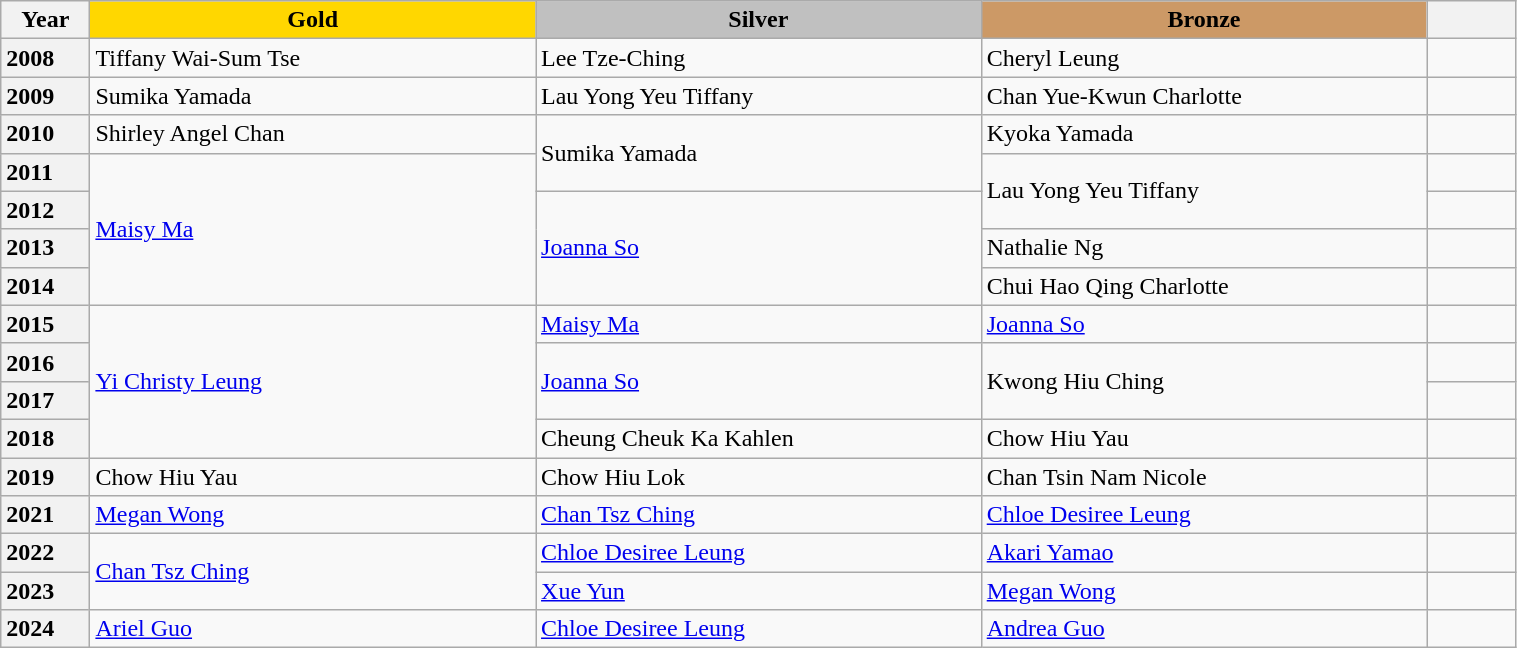<table class="wikitable unsortable" style="text-align:left; width:80%">
<tr>
<th scope="col" style="text-align:center; width:5%">Year</th>
<td scope="col" style="text-align:center; width:25%; background:gold"><strong>Gold</strong></td>
<td scope="col" style="text-align:center; width:25%; background:silver"><strong>Silver</strong></td>
<td scope="col" style="text-align:center; width:25%; background:#c96"><strong>Bronze</strong></td>
<th scope="col" style="text-align:center; width:5%"></th>
</tr>
<tr>
<th scope="row" style="text-align:left">2008</th>
<td>Tiffany Wai-Sum Tse</td>
<td>Lee Tze-Ching</td>
<td>Cheryl Leung</td>
<td></td>
</tr>
<tr>
<th scope="row" style="text-align:left">2009</th>
<td>Sumika Yamada</td>
<td>Lau Yong Yeu Tiffany</td>
<td>Chan Yue-Kwun Charlotte</td>
<td></td>
</tr>
<tr>
<th scope="row" style="text-align:left">2010</th>
<td>Shirley Angel Chan</td>
<td rowspan="2">Sumika Yamada</td>
<td>Kyoka Yamada</td>
<td></td>
</tr>
<tr>
<th scope="row" style="text-align:left">2011</th>
<td rowspan="4"><a href='#'>Maisy Ma</a></td>
<td rowspan="2">Lau Yong Yeu Tiffany</td>
<td></td>
</tr>
<tr>
<th scope="row" style="text-align:left">2012</th>
<td rowspan="3"><a href='#'>Joanna So</a></td>
<td></td>
</tr>
<tr>
<th scope="row" style="text-align:left">2013</th>
<td>Nathalie Ng</td>
<td></td>
</tr>
<tr>
<th scope="row" style="text-align:left">2014</th>
<td>Chui Hao Qing Charlotte</td>
<td></td>
</tr>
<tr>
<th scope="row" style="text-align:left">2015</th>
<td rowspan="4"><a href='#'>Yi Christy Leung</a></td>
<td><a href='#'>Maisy Ma</a></td>
<td><a href='#'>Joanna So</a></td>
<td></td>
</tr>
<tr>
<th scope="row" style="text-align:left">2016</th>
<td rowspan="2"><a href='#'>Joanna So</a></td>
<td rowspan="2">Kwong Hiu Ching</td>
<td></td>
</tr>
<tr>
<th scope="row" style="text-align:left">2017</th>
<td></td>
</tr>
<tr>
<th scope="row" style="text-align:left">2018</th>
<td>Cheung Cheuk Ka Kahlen</td>
<td>Chow Hiu Yau</td>
<td></td>
</tr>
<tr>
<th scope="row" style="text-align:left">2019</th>
<td>Chow Hiu Yau</td>
<td>Chow Hiu Lok</td>
<td>Chan Tsin Nam Nicole</td>
<td></td>
</tr>
<tr>
<th scope="row" style="text-align:left">2021</th>
<td><a href='#'>Megan Wong</a></td>
<td><a href='#'>Chan Tsz Ching</a></td>
<td><a href='#'>Chloe Desiree Leung</a></td>
<td></td>
</tr>
<tr>
<th scope="row" style="text-align:left">2022</th>
<td rowspan="2"><a href='#'>Chan Tsz Ching</a></td>
<td><a href='#'>Chloe Desiree Leung</a></td>
<td><a href='#'>Akari Yamao</a></td>
<td></td>
</tr>
<tr>
<th scope="row" style="text-align:left">2023</th>
<td><a href='#'>Xue Yun</a></td>
<td><a href='#'>Megan Wong</a></td>
<td></td>
</tr>
<tr>
<th scope="row" style="text-align:left">2024</th>
<td><a href='#'>Ariel Guo</a></td>
<td><a href='#'>Chloe Desiree Leung</a></td>
<td><a href='#'>Andrea Guo</a></td>
<td></td>
</tr>
</table>
